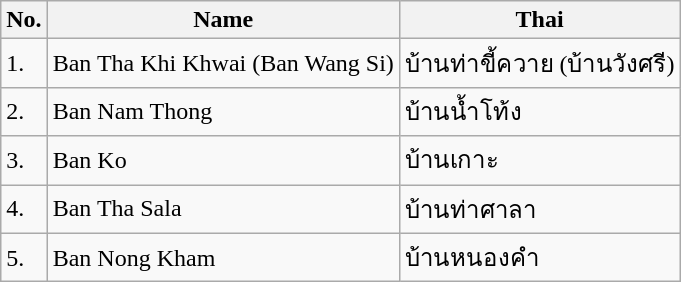<table class="wikitable sortable">
<tr>
<th>No.</th>
<th>Name</th>
<th>Thai</th>
</tr>
<tr>
<td>1.</td>
<td>Ban Tha Khi Khwai (Ban Wang Si)</td>
<td>บ้านท่าขี้ควาย (บ้านวังศรี)</td>
</tr>
<tr>
<td>2.</td>
<td>Ban Nam Thong</td>
<td>บ้านน้ำโท้ง</td>
</tr>
<tr>
<td>3.</td>
<td>Ban Ko</td>
<td>บ้านเกาะ</td>
</tr>
<tr>
<td>4.</td>
<td>Ban Tha Sala</td>
<td>บ้านท่าศาลา</td>
</tr>
<tr>
<td>5.</td>
<td>Ban Nong Kham</td>
<td>บ้านหนองคำ</td>
</tr>
</table>
